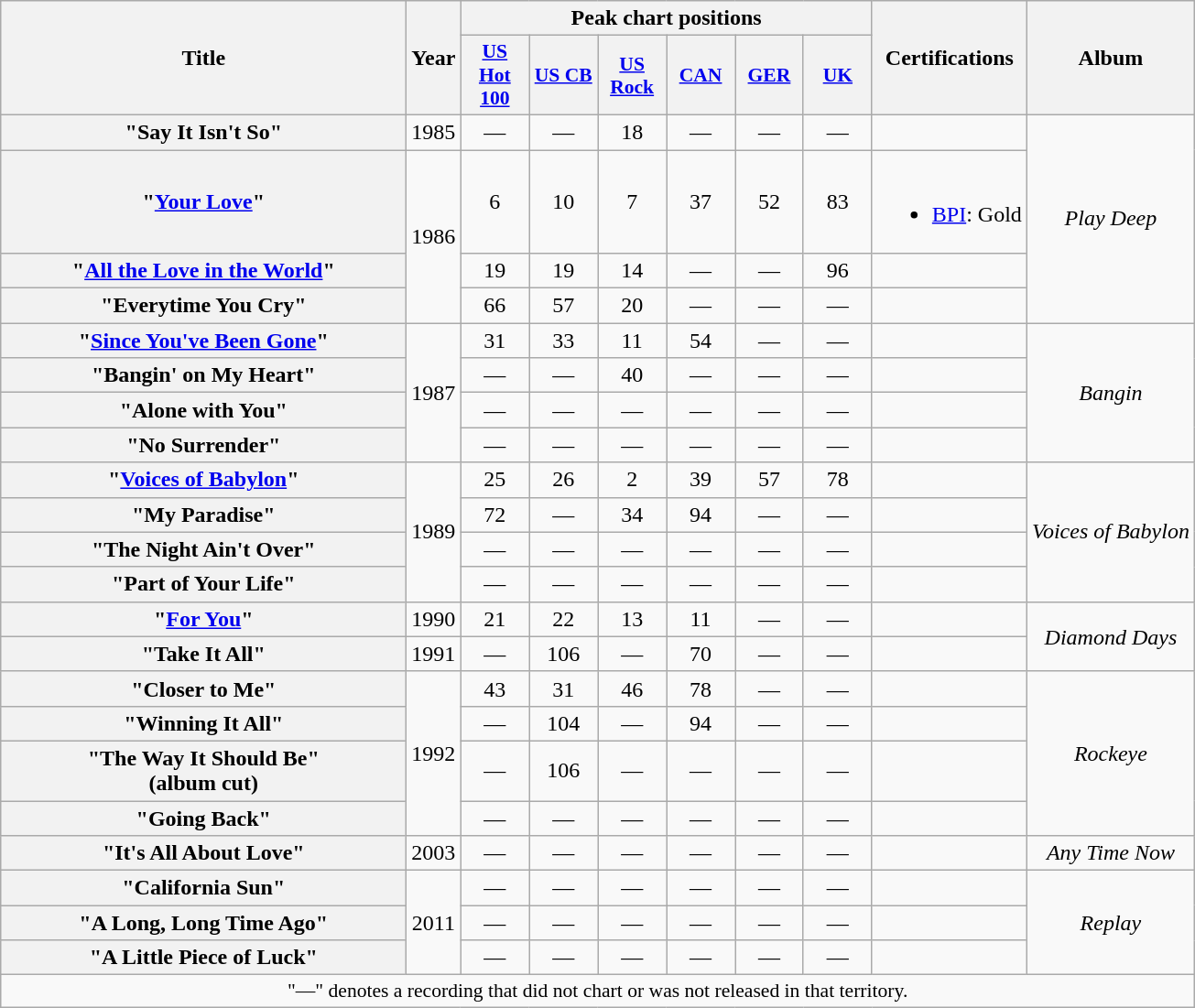<table class="wikitable plainrowheaders" style="text-align:center;">
<tr>
<th scope="col" rowspan="2" style="width:18em;">Title</th>
<th scope="col" rowspan="2">Year</th>
<th scope="col" colspan="6">Peak chart positions</th>
<th scope="col" rowspan="2">Certifications</th>
<th scope="col" rowspan="2">Album</th>
</tr>
<tr>
<th style="width:3em;font-size:90%"><a href='#'>US Hot 100</a><br></th>
<th style="width:3em;font-size:90%"><a href='#'>US CB</a><br></th>
<th style="width:3em;font-size:90%"><a href='#'>US<br>Rock</a><br></th>
<th style="width:3em;font-size:90%"><a href='#'>CAN</a><br></th>
<th style="width:3em;font-size:90%"><a href='#'>GER</a><br></th>
<th style="width:3em;font-size:90%"><a href='#'>UK</a><br></th>
</tr>
<tr>
<th scope="row">"Say It Isn't So"</th>
<td>1985</td>
<td>—</td>
<td>—</td>
<td>18</td>
<td>—</td>
<td>—</td>
<td>—</td>
<td></td>
<td rowspan="4"><em>Play Deep</em></td>
</tr>
<tr>
<th scope="row">"<a href='#'>Your Love</a>"</th>
<td rowspan="3">1986</td>
<td>6</td>
<td>10</td>
<td>7</td>
<td>37</td>
<td>52</td>
<td>83</td>
<td><br><ul><li><a href='#'>BPI</a>: Gold</li></ul></td>
</tr>
<tr>
<th scope="row">"<a href='#'>All the Love in the World</a>"</th>
<td>19</td>
<td>19</td>
<td>14</td>
<td>—</td>
<td>—</td>
<td>96</td>
<td></td>
</tr>
<tr>
<th scope="row">"Everytime You Cry"</th>
<td>66</td>
<td>57</td>
<td>20</td>
<td>—</td>
<td>—</td>
<td>—</td>
<td></td>
</tr>
<tr>
<th scope="row">"<a href='#'>Since You've Been Gone</a>"</th>
<td rowspan="4">1987</td>
<td>31</td>
<td>33</td>
<td>11</td>
<td>54</td>
<td>—</td>
<td>—</td>
<td></td>
<td rowspan="4"><em>Bangin</em></td>
</tr>
<tr>
<th scope="row">"Bangin' on My Heart"</th>
<td>—</td>
<td>—</td>
<td>40</td>
<td>—</td>
<td>—</td>
<td>—</td>
<td></td>
</tr>
<tr>
<th scope="row">"Alone with You"</th>
<td>—</td>
<td>—</td>
<td>—</td>
<td>—</td>
<td>—</td>
<td>—</td>
<td></td>
</tr>
<tr>
<th scope="row">"No Surrender"</th>
<td>—</td>
<td>—</td>
<td>—</td>
<td>—</td>
<td>—</td>
<td>—</td>
<td></td>
</tr>
<tr>
<th scope="row">"<a href='#'>Voices of Babylon</a>"</th>
<td rowspan="4">1989</td>
<td>25</td>
<td>26</td>
<td>2</td>
<td>39</td>
<td>57</td>
<td>78</td>
<td></td>
<td rowspan="4"><em>Voices of Babylon</em></td>
</tr>
<tr>
<th scope="row">"My Paradise"</th>
<td>72</td>
<td>—</td>
<td>34</td>
<td>94</td>
<td>—</td>
<td>—</td>
<td></td>
</tr>
<tr>
<th scope="row">"The Night Ain't Over"</th>
<td>—</td>
<td>—</td>
<td>—</td>
<td>—</td>
<td>—</td>
<td>—</td>
<td></td>
</tr>
<tr>
<th scope="row">"Part of Your Life"</th>
<td>—</td>
<td>—</td>
<td>—</td>
<td>—</td>
<td>—</td>
<td>—</td>
<td></td>
</tr>
<tr>
<th scope="row">"<a href='#'>For You</a>"</th>
<td>1990</td>
<td>21</td>
<td>22</td>
<td>13</td>
<td>11</td>
<td>—</td>
<td>—</td>
<td></td>
<td rowspan="2"><em>Diamond Days</em></td>
</tr>
<tr>
<th scope="row">"Take It All"</th>
<td>1991</td>
<td>—</td>
<td>106</td>
<td>—</td>
<td>70</td>
<td>—</td>
<td>—</td>
<td></td>
</tr>
<tr>
<th scope="row">"Closer to Me"</th>
<td rowspan="4">1992</td>
<td>43</td>
<td>31</td>
<td>46</td>
<td>78</td>
<td>—</td>
<td>—</td>
<td></td>
<td rowspan="4"><em>Rockeye</em></td>
</tr>
<tr>
<th scope="row">"Winning It All"</th>
<td>—</td>
<td>104</td>
<td>—</td>
<td>94</td>
<td>—</td>
<td>—</td>
<td></td>
</tr>
<tr>
<th scope="row">"The Way It Should Be"<br>(album cut)</th>
<td>—</td>
<td>106</td>
<td>—</td>
<td>—</td>
<td>—</td>
<td>—</td>
<td></td>
</tr>
<tr>
<th scope="row">"Going Back"</th>
<td>—</td>
<td>—</td>
<td>—</td>
<td>—</td>
<td>—</td>
<td>—</td>
<td></td>
</tr>
<tr>
<th scope="row">"It's All About Love"</th>
<td>2003</td>
<td>—</td>
<td>—</td>
<td>—</td>
<td>—</td>
<td>—</td>
<td>—</td>
<td></td>
<td><em>Any Time Now</em></td>
</tr>
<tr>
<th scope="row">"California Sun"</th>
<td rowspan="3">2011</td>
<td>—</td>
<td>—</td>
<td>—</td>
<td>—</td>
<td>—</td>
<td>—</td>
<td></td>
<td rowspan="3"><em>Replay</em></td>
</tr>
<tr>
<th scope="row">"A Long, Long Time Ago"</th>
<td>—</td>
<td>—</td>
<td>—</td>
<td>—</td>
<td>—</td>
<td>—</td>
<td></td>
</tr>
<tr>
<th scope="row">"A Little Piece of Luck"</th>
<td>—</td>
<td>—</td>
<td>—</td>
<td>—</td>
<td>—</td>
<td>—</td>
<td></td>
</tr>
<tr>
<td colspan="15" style="font-size:90%">"—" denotes a recording that did not chart or was not released in that territory.</td>
</tr>
</table>
